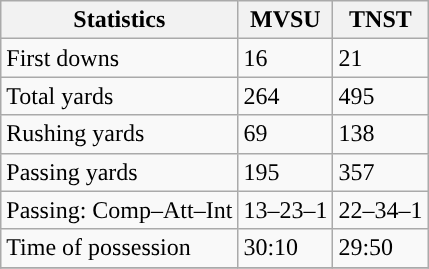<table class="wikitable" style="float: left;">
<tr>
<th>Statistics</th>
<th>MVSU</th>
<th>TNST</th>
</tr>
<tr>
<td>First downs</td>
<td>16</td>
<td>21</td>
</tr>
<tr>
<td>Total yards</td>
<td>264</td>
<td>495</td>
</tr>
<tr>
<td>Rushing yards</td>
<td>69</td>
<td>138</td>
</tr>
<tr>
<td>Passing yards</td>
<td>195</td>
<td>357</td>
</tr>
<tr>
<td>Passing: Comp–Att–Int</td>
<td>13–23–1</td>
<td>22–34–1</td>
</tr>
<tr>
<td>Time of possession</td>
<td>30:10</td>
<td>29:50</td>
</tr>
<tr>
</tr>
</table>
